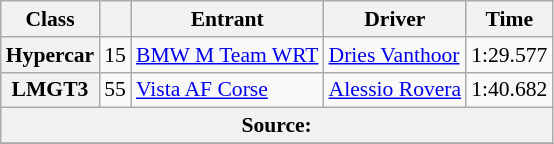<table class="wikitable" style="font-size:90%;">
<tr>
<th>Class</th>
<th></th>
<th>Entrant</th>
<th>Driver</th>
<th>Time</th>
</tr>
<tr>
<th>Hypercar</th>
<td style="text-align:center;">15</td>
<td> <a href='#'>BMW M Team WRT</a></td>
<td> <a href='#'>Dries Vanthoor</a></td>
<td>1:29.577</td>
</tr>
<tr>
<th>LMGT3</th>
<td style="text-align:center;">55</td>
<td> <a href='#'>Vista AF Corse</a></td>
<td> <a href='#'>Alessio Rovera</a></td>
<td>1:40.682</td>
</tr>
<tr>
<th colspan="6">Source:</th>
</tr>
<tr>
</tr>
</table>
